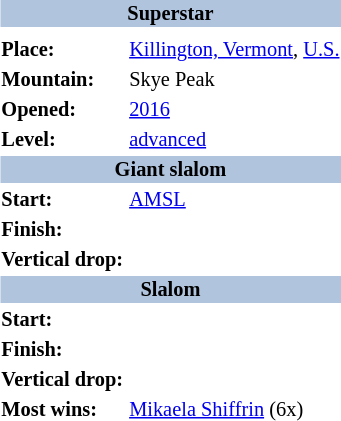<table border=0 class="toccolours float-right" align="right" style="margin:0 0 0.5em 1em; font-size: 85%;">
<tr>
<th bgcolor=#b0c4de colspan=2 align="center">Superstar</th>
</tr>
<tr>
<td align="center" colspan=2></td>
</tr>
<tr>
<td><strong>Place:</strong></td>
<td> <a href='#'>Killington, Vermont</a>, <a href='#'>U.S.</a></td>
</tr>
<tr>
<td><strong>Mountain:</strong></td>
<td>Skye Peak</td>
</tr>
<tr>
<td><strong>Opened:</strong></td>
<td><a href='#'>2016</a></td>
</tr>
<tr>
<td><strong>Level:</strong></td>
<td> <a href='#'>advanced</a></td>
</tr>
<tr>
<th bgcolor=#b0c4de colspan=2 align="center">Giant slalom</th>
</tr>
<tr>
<td><strong>Start:</strong></td>
<td><a href='#'>AMSL</a></td>
</tr>
<tr>
<td><strong>Finish:</strong></td>
<td></td>
</tr>
<tr>
<td><strong>Vertical drop:</strong></td>
<td></td>
</tr>
<tr>
<th bgcolor=#b0c4de colspan=2 align="center">Slalom</th>
</tr>
<tr>
<td><strong>Start:</strong></td>
<td> </td>
</tr>
<tr>
<td><strong>Finish:</strong></td>
<td></td>
</tr>
<tr>
<td><strong>Vertical drop:</strong></td>
<td></td>
</tr>
<tr>
<td><strong>Most wins:</strong></td>
<td> <a href='#'>Mikaela Shiffrin</a> (6x)</td>
</tr>
</table>
